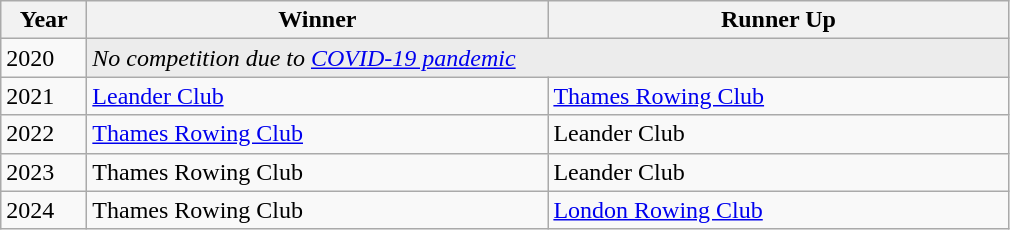<table class="wikitable">
<tr>
<th width=50>Year</th>
<th width=300>Winner</th>
<th width=300>Runner Up</th>
</tr>
<tr>
<td>2020</td>
<td colspan=4 bgcolor="ececec"><em>No competition due to <a href='#'>COVID-19 pandemic</a></em></td>
</tr>
<tr>
<td>2021</td>
<td><a href='#'>Leander Club</a></td>
<td><a href='#'>Thames Rowing Club</a></td>
</tr>
<tr>
<td>2022</td>
<td><a href='#'>Thames Rowing Club</a></td>
<td>Leander Club</td>
</tr>
<tr>
<td>2023</td>
<td>Thames Rowing Club</td>
<td>Leander Club</td>
</tr>
<tr>
<td>2024</td>
<td>Thames Rowing Club</td>
<td><a href='#'>London Rowing Club</a></td>
</tr>
</table>
